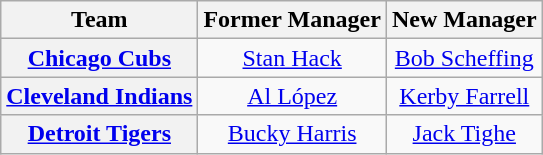<table class="wikitable plainrowheaders" style="text-align:center;">
<tr>
<th>Team</th>
<th>Former Manager</th>
<th>New Manager</th>
</tr>
<tr>
<th scope="row" style="text-align:center;"><a href='#'>Chicago Cubs</a></th>
<td><a href='#'>Stan Hack</a></td>
<td><a href='#'>Bob Scheffing</a></td>
</tr>
<tr>
<th scope="row" style="text-align:center;"><a href='#'>Cleveland Indians</a></th>
<td><a href='#'>Al López</a></td>
<td><a href='#'>Kerby Farrell</a></td>
</tr>
<tr>
<th scope="row" style="text-align:center;"><a href='#'>Detroit Tigers</a></th>
<td><a href='#'>Bucky Harris</a></td>
<td><a href='#'>Jack Tighe</a></td>
</tr>
</table>
